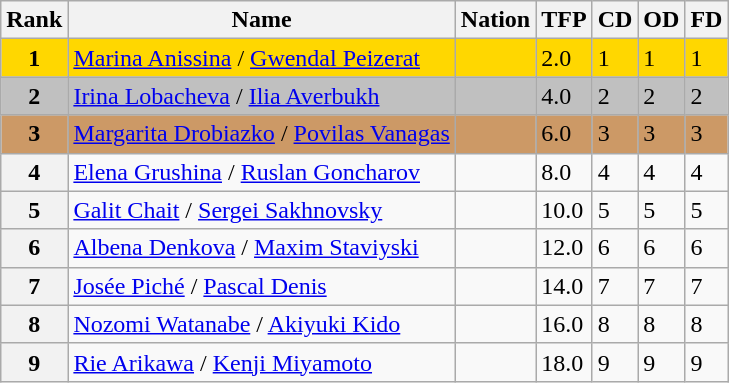<table class="wikitable">
<tr>
<th>Rank</th>
<th>Name</th>
<th>Nation</th>
<th>TFP</th>
<th>CD</th>
<th>OD</th>
<th>FD</th>
</tr>
<tr bgcolor="gold">
<td align="center"><strong>1</strong></td>
<td><a href='#'>Marina Anissina</a> / <a href='#'>Gwendal Peizerat</a></td>
<td></td>
<td>2.0</td>
<td>1</td>
<td>1</td>
<td>1</td>
</tr>
<tr bgcolor="silver">
<td align="center"><strong>2</strong></td>
<td><a href='#'>Irina Lobacheva</a> / <a href='#'>Ilia Averbukh</a></td>
<td></td>
<td>4.0</td>
<td>2</td>
<td>2</td>
<td>2</td>
</tr>
<tr bgcolor="cc9966">
<td align="center"><strong>3</strong></td>
<td><a href='#'>Margarita Drobiazko</a> / <a href='#'>Povilas Vanagas</a></td>
<td></td>
<td>6.0</td>
<td>3</td>
<td>3</td>
<td>3</td>
</tr>
<tr>
<th>4</th>
<td><a href='#'>Elena Grushina</a> / <a href='#'>Ruslan Goncharov</a></td>
<td></td>
<td>8.0</td>
<td>4</td>
<td>4</td>
<td>4</td>
</tr>
<tr>
<th>5</th>
<td><a href='#'>Galit Chait</a> / <a href='#'>Sergei Sakhnovsky</a></td>
<td></td>
<td>10.0</td>
<td>5</td>
<td>5</td>
<td>5</td>
</tr>
<tr>
<th>6</th>
<td><a href='#'>Albena Denkova</a> / <a href='#'>Maxim Staviyski</a></td>
<td></td>
<td>12.0</td>
<td>6</td>
<td>6</td>
<td>6</td>
</tr>
<tr>
<th>7</th>
<td><a href='#'>Josée Piché</a> / <a href='#'>Pascal Denis</a></td>
<td></td>
<td>14.0</td>
<td>7</td>
<td>7</td>
<td>7</td>
</tr>
<tr>
<th>8</th>
<td><a href='#'>Nozomi Watanabe</a> / <a href='#'>Akiyuki Kido</a></td>
<td></td>
<td>16.0</td>
<td>8</td>
<td>8</td>
<td>8</td>
</tr>
<tr>
<th>9</th>
<td><a href='#'>Rie Arikawa</a> / <a href='#'>Kenji Miyamoto</a></td>
<td></td>
<td>18.0</td>
<td>9</td>
<td>9</td>
<td>9</td>
</tr>
</table>
